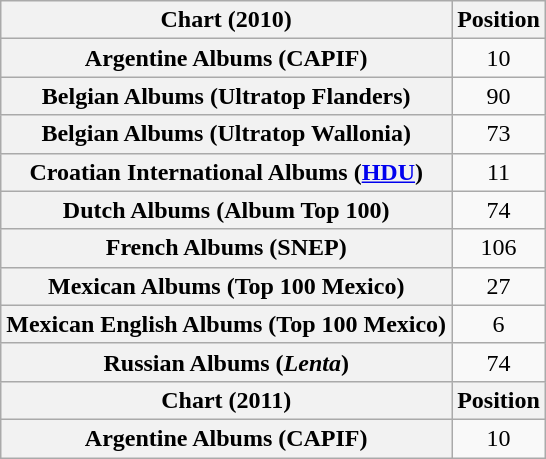<table class="wikitable sortable plainrowheaders">
<tr>
<th>Chart (2010)</th>
<th>Position</th>
</tr>
<tr>
<th scope="row">Argentine Albums (CAPIF)</th>
<td align="center">10</td>
</tr>
<tr>
<th scope="row">Belgian Albums (Ultratop Flanders)</th>
<td align=center>90</td>
</tr>
<tr>
<th scope="row">Belgian Albums (Ultratop Wallonia)</th>
<td align=center>73</td>
</tr>
<tr>
<th scope="row">Croatian International Albums (<a href='#'>HDU</a>)</th>
<td style="text-align:center;">11</td>
</tr>
<tr>
<th scope="row">Dutch Albums (Album Top 100)</th>
<td style="text-align:center;">74</td>
</tr>
<tr>
<th scope="row">French Albums (SNEP)</th>
<td style="text-align:center;">106</td>
</tr>
<tr>
<th scope="row">Mexican Albums (Top 100 Mexico)</th>
<td style="text-align:center;">27</td>
</tr>
<tr>
<th scope="row">Mexican English Albums (Top 100 Mexico)</th>
<td style="text-align:center;">6</td>
</tr>
<tr>
<th scope="row">Russian Albums (<em>Lenta</em>)</th>
<td style="text-align:center;">74</td>
</tr>
<tr>
<th>Chart (2011)</th>
<th>Position</th>
</tr>
<tr>
<th scope="row">Argentine Albums (CAPIF)</th>
<td align="center">10</td>
</tr>
</table>
